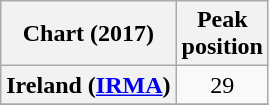<table class="wikitable sortable plainrowheaders" style="text-align:center">
<tr>
<th scope="col">Chart (2017)</th>
<th scope="col">Peak<br> position</th>
</tr>
<tr>
<th scope="row">Ireland (<a href='#'>IRMA</a>)</th>
<td>29</td>
</tr>
<tr>
</tr>
<tr>
</tr>
</table>
